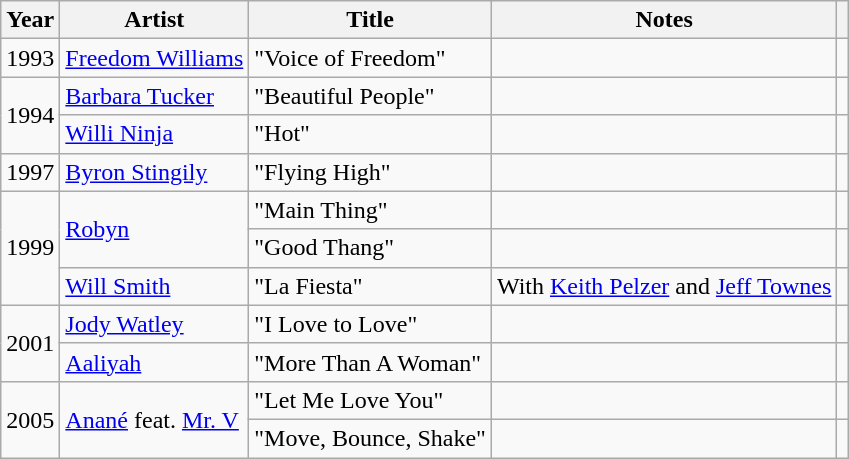<table class="wikitable sortable">
<tr>
<th>Year</th>
<th>Artist</th>
<th>Title</th>
<th>Notes</th>
<th class="unsortable"></th>
</tr>
<tr>
<td>1993</td>
<td><a href='#'>Freedom Williams</a></td>
<td>"Voice of Freedom"</td>
<td></td>
<td></td>
</tr>
<tr>
<td rowspan="2">1994</td>
<td><a href='#'>Barbara Tucker</a></td>
<td>"Beautiful People"</td>
<td></td>
<td></td>
</tr>
<tr>
<td><a href='#'>Willi Ninja</a></td>
<td>"Hot"</td>
<td></td>
<td></td>
</tr>
<tr>
<td>1997</td>
<td><a href='#'>Byron Stingily</a></td>
<td>"Flying High"</td>
<td></td>
<td></td>
</tr>
<tr>
<td rowspan="3">1999</td>
<td rowspan="2"><a href='#'>Robyn</a></td>
<td>"Main Thing"</td>
<td></td>
<td></td>
</tr>
<tr>
<td>"Good Thang"</td>
<td></td>
<td></td>
</tr>
<tr>
<td><a href='#'>Will Smith</a></td>
<td>"La Fiesta"</td>
<td>With <a href='#'>Keith Pelzer</a> and <a href='#'>Jeff Townes</a></td>
<td></td>
</tr>
<tr>
<td rowspan="2">2001</td>
<td><a href='#'>Jody Watley</a></td>
<td>"I Love to Love"</td>
<td></td>
<td></td>
</tr>
<tr>
<td><a href='#'>Aaliyah</a></td>
<td>"More Than A Woman"</td>
<td></td>
<td></td>
</tr>
<tr>
<td rowspan="2">2005</td>
<td rowspan="2"><a href='#'>Anané</a> feat. <a href='#'>Mr. V</a></td>
<td>"Let Me Love You"</td>
<td></td>
<td></td>
</tr>
<tr>
<td>"Move, Bounce, Shake"</td>
<td></td>
<td></td>
</tr>
</table>
